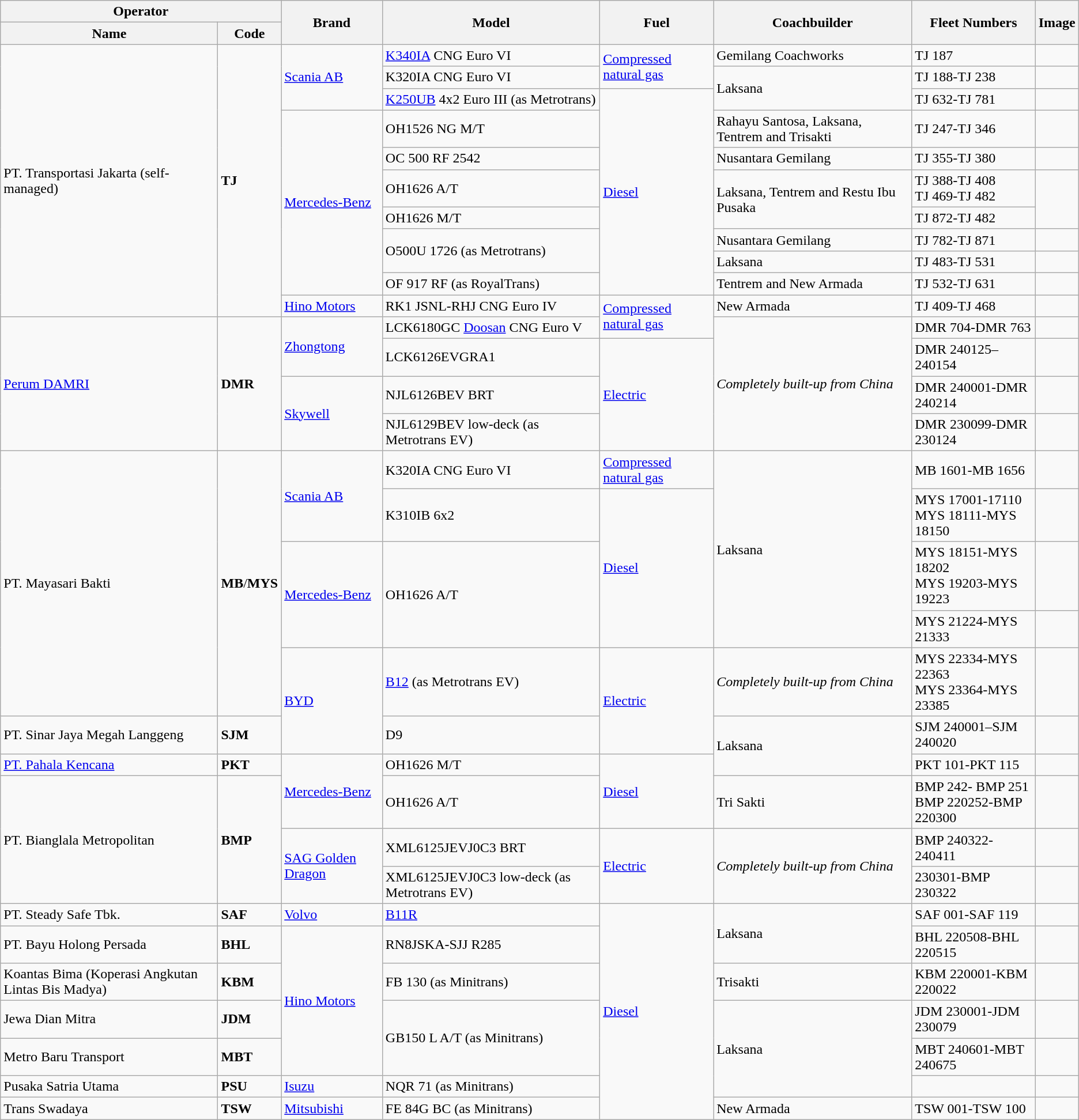<table class="wikitable">
<tr>
<th colspan="2">Operator</th>
<th rowspan="2">Brand</th>
<th rowspan="2">Model</th>
<th rowspan="2">Fuel</th>
<th rowspan="2">Coachbuilder</th>
<th rowspan="2">Fleet Numbers</th>
<th rowspan="2">Image</th>
</tr>
<tr>
<th>Name</th>
<th>Code</th>
</tr>
<tr>
<td rowspan="11">PT. Transportasi Jakarta (self-managed)</td>
<td rowspan="11"><strong>TJ</strong></td>
<td rowspan="3"> <a href='#'>Scania AB</a></td>
<td><a href='#'>K340IA</a> CNG Euro VI</td>
<td rowspan="2"><a href='#'>Compressed natural gas</a></td>
<td>Gemilang Coachworks</td>
<td>TJ 187</td>
<td></td>
</tr>
<tr>
<td>K320IA CNG Euro VI</td>
<td rowspan="2">Laksana</td>
<td>TJ 188-TJ 238</td>
<td></td>
</tr>
<tr>
<td><a href='#'>K250UB</a> 4x2 Euro III (as Metrotrans)</td>
<td rowspan="8"><a href='#'>Diesel</a></td>
<td>TJ 632-TJ 781</td>
<td></td>
</tr>
<tr>
<td rowspan="7"> <a href='#'>Mercedes-Benz</a></td>
<td>OH1526 NG M/T</td>
<td>Rahayu Santosa, Laksana, Tentrem and Trisakti</td>
<td>TJ 247-TJ 346</td>
<td></td>
</tr>
<tr>
<td>OC 500 RF 2542</td>
<td>Nusantara Gemilang</td>
<td>TJ 355-TJ 380</td>
<td></td>
</tr>
<tr>
<td>OH1626 A/T</td>
<td rowspan="2">Laksana, Tentrem and Restu Ibu Pusaka</td>
<td>TJ 388-TJ 408<br>TJ 469-TJ 482</td>
<td rowspan="2"></td>
</tr>
<tr>
<td>OH1626 M/T</td>
<td>TJ 872-TJ 482</td>
</tr>
<tr>
<td rowspan="2">O500U 1726 (as Metrotrans)</td>
<td>Nusantara Gemilang</td>
<td>TJ 782-TJ 871</td>
<td></td>
</tr>
<tr>
<td>Laksana</td>
<td>TJ 483-TJ 531</td>
<td></td>
</tr>
<tr>
<td>OF 917 RF (as RoyalTrans)</td>
<td>Tentrem and New Armada</td>
<td>TJ 532-TJ 631</td>
<td></td>
</tr>
<tr>
<td> <a href='#'>Hino Motors</a></td>
<td>RK1 JSNL-RHJ CNG Euro IV</td>
<td rowspan="2"><a href='#'>Compressed natural gas</a></td>
<td>New Armada</td>
<td>TJ 409-TJ 468</td>
<td></td>
</tr>
<tr>
<td rowspan="4"><a href='#'>Perum DAMRI</a></td>
<td rowspan="4"><strong>DMR</strong></td>
<td rowspan="2"> <a href='#'>Zhongtong</a></td>
<td>LCK6180GC <a href='#'>Doosan</a> CNG Euro V</td>
<td rowspan="4"><em>Completely built-up from China</em></td>
<td>DMR 704-DMR 763</td>
<td></td>
</tr>
<tr>
<td>LCK6126EVGRA1</td>
<td rowspan="3"><a href='#'>Electric</a></td>
<td>DMR 240125–240154</td>
<td></td>
</tr>
<tr>
<td rowspan="2"> <a href='#'>Skywell</a></td>
<td>NJL6126BEV BRT</td>
<td>DMR 240001-DMR 240214</td>
<td></td>
</tr>
<tr>
<td>NJL6129BEV low-deck (as Metrotrans EV)</td>
<td>DMR 230099-DMR 230124</td>
<td></td>
</tr>
<tr>
<td rowspan="5">PT. Mayasari Bakti</td>
<td rowspan="5"><strong>MB</strong>/<strong>MYS</strong></td>
<td rowspan="2"> <a href='#'>Scania AB</a></td>
<td>K320IA CNG Euro VI</td>
<td><a href='#'>Compressed natural gas</a></td>
<td rowspan="4">Laksana</td>
<td>MB 1601-MB 1656</td>
<td></td>
</tr>
<tr>
<td>K310IB 6x2</td>
<td rowspan="3"><a href='#'>Diesel</a></td>
<td>MYS 17001-17110<br>MYS 18111-MYS 18150</td>
<td></td>
</tr>
<tr>
<td rowspan="2"> <a href='#'>Mercedes-Benz</a></td>
<td rowspan="2">OH1626 A/T</td>
<td>MYS 18151-MYS 18202<br>MYS 19203-MYS 19223</td>
<td></td>
</tr>
<tr>
<td>MYS 21224-MYS 21333</td>
<td></td>
</tr>
<tr>
<td rowspan="2"> <a href='#'>BYD</a></td>
<td><a href='#'>B12</a> (as Metrotrans EV)</td>
<td rowspan="2"><a href='#'>Electric</a></td>
<td><em>Completely built-up from China</em></td>
<td>MYS 22334-MYS 22363<br>MYS 23364-MYS 23385</td>
<td></td>
</tr>
<tr>
<td>PT. Sinar Jaya Megah Langgeng</td>
<td><strong>SJM</strong></td>
<td>D9</td>
<td rowspan="2">Laksana</td>
<td>SJM 240001–SJM 240020</td>
<td></td>
</tr>
<tr>
<td><a href='#'>PT. Pahala Kencana</a></td>
<td><strong>PKT</strong></td>
<td rowspan="2"> <a href='#'>Mercedes-Benz</a></td>
<td>OH1626 M/T</td>
<td rowspan="2"><a href='#'>Diesel</a></td>
<td>PKT 101-PKT 115</td>
<td></td>
</tr>
<tr>
<td rowspan="3">PT. Bianglala Metropolitan</td>
<td rowspan="3"><strong>BMP</strong></td>
<td>OH1626 A/T</td>
<td>Tri Sakti</td>
<td>BMP 242- BMP 251<br>BMP 220252-BMP 220300</td>
<td></td>
</tr>
<tr>
<td rowspan="2"> <a href='#'>SAG Golden Dragon</a></td>
<td>XML6125JEVJ0C3 BRT</td>
<td rowspan="2"><a href='#'>Electric</a></td>
<td rowspan="2"><em>Completely built-up from China</em></td>
<td>BMP 240322-240411</td>
<td></td>
</tr>
<tr>
<td>XML6125JEVJ0C3 low-deck (as Metrotrans EV)</td>
<td>230301-BMP 230322</td>
<td></td>
</tr>
<tr>
<td>PT. Steady Safe Tbk.</td>
<td><strong>SAF</strong></td>
<td> <a href='#'>Volvo</a></td>
<td><a href='#'>B11R</a></td>
<td rowspan="7"><a href='#'>Diesel</a></td>
<td rowspan="2">Laksana</td>
<td>SAF 001-SAF 119</td>
<td></td>
</tr>
<tr>
<td>PT. Bayu Holong Persada</td>
<td><strong>BHL</strong></td>
<td rowspan="4"> <a href='#'>Hino Motors</a></td>
<td>RN8JSKA-SJJ R285</td>
<td>BHL 220508-BHL 220515</td>
<td></td>
</tr>
<tr>
<td>Koantas Bima (Koperasi Angkutan Lintas Bis Madya)</td>
<td><strong>KBM</strong></td>
<td>FB 130 (as Minitrans)</td>
<td>Trisakti</td>
<td>KBM 220001-KBM 220022</td>
<td></td>
</tr>
<tr>
<td>Jewa Dian Mitra</td>
<td><strong>JDM</strong></td>
<td rowspan="2">GB150 L A/T (as Minitrans)</td>
<td rowspan="3">Laksana</td>
<td>JDM 230001-JDM 230079</td>
<td></td>
</tr>
<tr>
<td>Metro Baru Transport</td>
<td><strong>MBT</strong></td>
<td>MBT 240601-MBT 240675</td>
<td></td>
</tr>
<tr>
<td>Pusaka Satria Utama</td>
<td><strong>PSU</strong></td>
<td> <a href='#'>Isuzu</a></td>
<td>NQR 71 (as Minitrans)</td>
<td></td>
<td></td>
</tr>
<tr>
<td>Trans Swadaya</td>
<td><strong>TSW</strong></td>
<td> <a href='#'>Mitsubishi</a></td>
<td>FE 84G BC (as Minitrans)</td>
<td>New Armada</td>
<td>TSW 001-TSW 100</td>
<td></td>
</tr>
</table>
